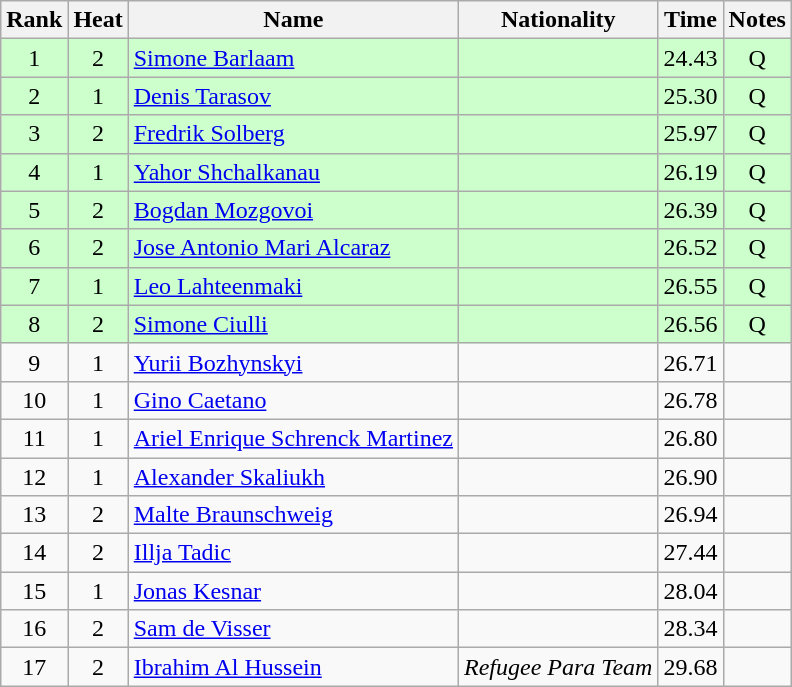<table class="wikitable sortable" style="text-align:center">
<tr>
<th>Rank</th>
<th>Heat</th>
<th>Name</th>
<th>Nationality</th>
<th>Time</th>
<th>Notes</th>
</tr>
<tr bgcolor=ccffcc>
<td>1</td>
<td>2</td>
<td align=left><a href='#'>Simone Barlaam</a></td>
<td align=left></td>
<td>24.43</td>
<td>Q</td>
</tr>
<tr bgcolor=ccffcc>
<td>2</td>
<td>1</td>
<td align=left><a href='#'>Denis Tarasov</a></td>
<td align=left></td>
<td>25.30</td>
<td>Q</td>
</tr>
<tr bgcolor=ccffcc>
<td>3</td>
<td>2</td>
<td align=left><a href='#'>Fredrik Solberg</a></td>
<td align=left></td>
<td>25.97</td>
<td>Q</td>
</tr>
<tr bgcolor=ccffcc>
<td>4</td>
<td>1</td>
<td align=left><a href='#'>Yahor Shchalkanau</a></td>
<td align=left></td>
<td>26.19</td>
<td>Q</td>
</tr>
<tr bgcolor=ccffcc>
<td>5</td>
<td>2</td>
<td align=left><a href='#'>Bogdan Mozgovoi</a></td>
<td align=left></td>
<td>26.39</td>
<td>Q</td>
</tr>
<tr bgcolor=ccffcc>
<td>6</td>
<td>2</td>
<td align=left><a href='#'>Jose Antonio Mari Alcaraz</a></td>
<td align=left></td>
<td>26.52</td>
<td>Q</td>
</tr>
<tr bgcolor=ccffcc>
<td>7</td>
<td>1</td>
<td align=left><a href='#'>Leo Lahteenmaki</a></td>
<td align=left></td>
<td>26.55</td>
<td>Q</td>
</tr>
<tr bgcolor=ccffcc>
<td>8</td>
<td>2</td>
<td align=left><a href='#'>Simone Ciulli</a></td>
<td align=left></td>
<td>26.56</td>
<td>Q</td>
</tr>
<tr>
<td>9</td>
<td>1</td>
<td align=left><a href='#'>Yurii Bozhynskyi</a></td>
<td align=left></td>
<td>26.71</td>
<td></td>
</tr>
<tr>
<td>10</td>
<td>1</td>
<td align=left><a href='#'>Gino Caetano</a></td>
<td align=left></td>
<td>26.78</td>
<td></td>
</tr>
<tr>
<td>11</td>
<td>1</td>
<td align=left><a href='#'>Ariel Enrique Schrenck Martinez</a></td>
<td align=left></td>
<td>26.80</td>
<td></td>
</tr>
<tr>
<td>12</td>
<td>1</td>
<td align=left><a href='#'>Alexander Skaliukh</a></td>
<td align=left></td>
<td>26.90</td>
<td></td>
</tr>
<tr>
<td>13</td>
<td>2</td>
<td align=left><a href='#'>Malte Braunschweig</a></td>
<td align=left></td>
<td>26.94</td>
<td></td>
</tr>
<tr>
<td>14</td>
<td>2</td>
<td align=left><a href='#'>Illja Tadic</a></td>
<td align=left></td>
<td>27.44</td>
<td></td>
</tr>
<tr>
<td>15</td>
<td>1</td>
<td align=left><a href='#'>Jonas Kesnar</a></td>
<td align=left></td>
<td>28.04</td>
<td></td>
</tr>
<tr>
<td>16</td>
<td>2</td>
<td align=left><a href='#'>Sam de Visser</a></td>
<td align=left></td>
<td>28.34</td>
<td></td>
</tr>
<tr>
<td>17</td>
<td>2</td>
<td align=left><a href='#'>Ibrahim Al Hussein</a></td>
<td align=left><em>Refugee Para Team</em></td>
<td>29.68</td>
<td></td>
</tr>
</table>
